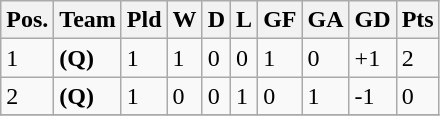<table class="wikitable">
<tr>
<th>Pos.</th>
<th>Team</th>
<th>Pld</th>
<th>W</th>
<th>D</th>
<th>L</th>
<th>GF</th>
<th>GA</th>
<th>GD</th>
<th>Pts</th>
</tr>
<tr>
<td>1</td>
<td><strong>(Q)</strong></td>
<td>1</td>
<td>1</td>
<td>0</td>
<td>0</td>
<td>1</td>
<td>0</td>
<td>+1</td>
<td>2</td>
</tr>
<tr>
<td>2</td>
<td><strong>(Q)</strong></td>
<td>1</td>
<td>0</td>
<td>0</td>
<td>1</td>
<td>0</td>
<td>1</td>
<td>-1</td>
<td>0</td>
</tr>
<tr>
</tr>
</table>
